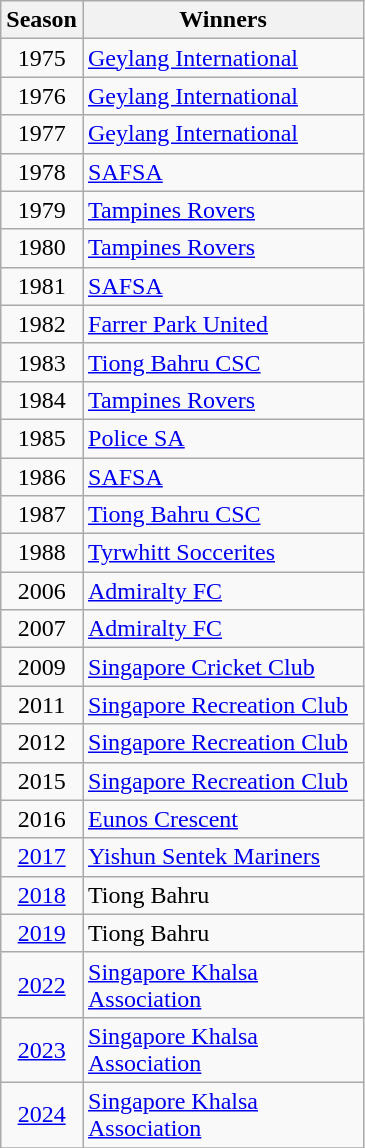<table class="wikitable" style="text-align:center">
<tr>
<th width='25'>Season</th>
<th width='180'>Winners</th>
</tr>
<tr>
<td>1975</td>
<td align='left'><a href='#'>Geylang International</a></td>
</tr>
<tr>
<td>1976</td>
<td align='left'><a href='#'>Geylang International</a></td>
</tr>
<tr>
<td>1977</td>
<td align='left'><a href='#'>Geylang International</a></td>
</tr>
<tr>
<td>1978</td>
<td align='left'><a href='#'>SAFSA</a></td>
</tr>
<tr>
<td>1979</td>
<td align='left'><a href='#'>Tampines Rovers</a></td>
</tr>
<tr>
<td>1980</td>
<td align='left'><a href='#'>Tampines Rovers</a></td>
</tr>
<tr>
<td>1981</td>
<td align='left'><a href='#'>SAFSA</a></td>
</tr>
<tr>
<td>1982</td>
<td align='left'><a href='#'>Farrer Park United</a></td>
</tr>
<tr>
<td>1983</td>
<td align='left'><a href='#'>Tiong Bahru CSC</a></td>
</tr>
<tr>
<td>1984</td>
<td align='left'><a href='#'>Tampines Rovers</a></td>
</tr>
<tr>
<td>1985</td>
<td align='left'><a href='#'>Police SA</a></td>
</tr>
<tr>
<td>1986</td>
<td align='left'><a href='#'>SAFSA</a></td>
</tr>
<tr>
<td>1987</td>
<td align='left'><a href='#'>Tiong Bahru CSC</a></td>
</tr>
<tr>
<td>1988</td>
<td align='left'><a href='#'>Tyrwhitt Soccerites</a></td>
</tr>
<tr>
<td>2006</td>
<td align='left'><a href='#'>Admiralty FC</a></td>
</tr>
<tr>
<td>2007</td>
<td align='left'><a href='#'>Admiralty FC</a></td>
</tr>
<tr>
<td>2009</td>
<td align='left'><a href='#'>Singapore Cricket Club</a></td>
</tr>
<tr>
<td>2011</td>
<td align='left'><a href='#'>Singapore Recreation Club</a></td>
</tr>
<tr>
<td>2012</td>
<td align='left'><a href='#'>Singapore Recreation Club</a></td>
</tr>
<tr>
<td>2015</td>
<td align='left'><a href='#'>Singapore Recreation Club</a></td>
</tr>
<tr>
<td>2016</td>
<td align='left'><a href='#'>Eunos Crescent</a></td>
</tr>
<tr>
<td><a href='#'>2017</a></td>
<td align='left'><a href='#'>Yishun Sentek Mariners</a></td>
</tr>
<tr>
<td><a href='#'>2018</a></td>
<td align='left'>Tiong Bahru</td>
</tr>
<tr>
<td><a href='#'>2019</a></td>
<td align='left'>Tiong Bahru</td>
</tr>
<tr>
<td><a href='#'>2022</a></td>
<td align='left'><a href='#'>Singapore Khalsa Association</a></td>
</tr>
<tr>
<td><a href='#'>2023</a></td>
<td align='left'><a href='#'>Singapore Khalsa Association</a></td>
</tr>
<tr>
<td><a href='#'>2024</a></td>
<td align='left'><a href='#'>Singapore Khalsa Association</a></td>
</tr>
<tr>
</tr>
</table>
